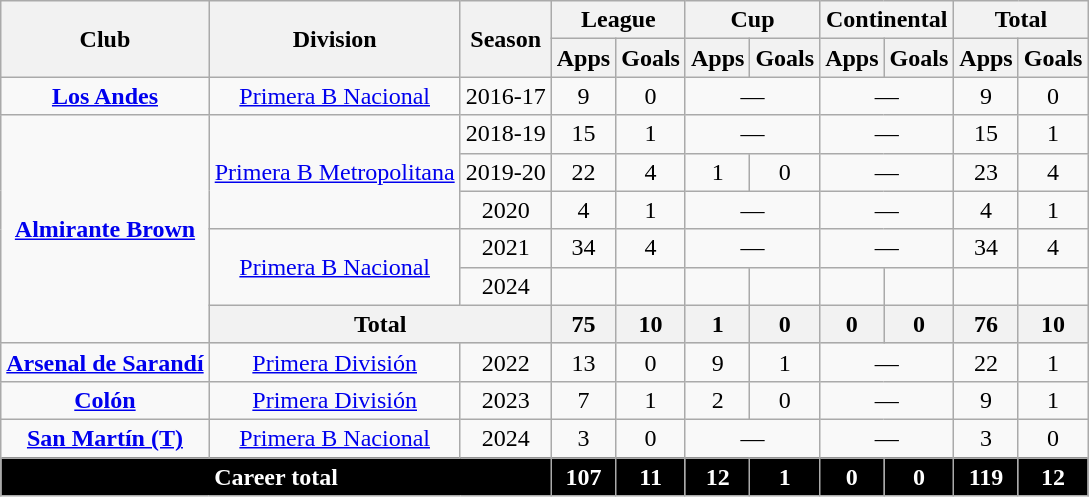<table class="wikitable center" style="text-align:center">
<tr>
<th rowspan="2">Club</th>
<th rowspan="2">Division</th>
<th rowspan="2">Season</th>
<th colspan="2">League</th>
<th colspan="2">Cup</th>
<th colspan="2">Continental</th>
<th colspan="2">Total</th>
</tr>
<tr>
<th>Apps</th>
<th>Goals</th>
<th>Apps</th>
<th>Goals</th>
<th>Apps</th>
<th>Goals</th>
<th>Apps</th>
<th>Goals</th>
</tr>
<tr style="text-align: center;">
<td><strong><a href='#'>Los Andes</a></strong></td>
<td><a href='#'>Primera B Nacional</a></td>
<td>2016-17</td>
<td>9</td>
<td>0</td>
<td colspan="2">—</td>
<td colspan="2">—</td>
<td>9</td>
<td>0</td>
</tr>
<tr style="text-align: center;">
<td rowspan="6"><strong><a href='#'>Almirante Brown</a></strong></td>
<td rowspan="3"><a href='#'>Primera B Metropolitana</a></td>
<td>2018-19</td>
<td>15</td>
<td>1</td>
<td colspan="2">—</td>
<td colspan="2">—</td>
<td>15</td>
<td>1</td>
</tr>
<tr style="text-align: center;">
<td>2019-20</td>
<td>22</td>
<td>4</td>
<td>1</td>
<td>0</td>
<td colspan="2">—</td>
<td>23</td>
<td>4</td>
</tr>
<tr>
<td>2020</td>
<td>4</td>
<td>1</td>
<td colspan="2">—</td>
<td colspan="2">—</td>
<td>4</td>
<td>1</td>
</tr>
<tr style="text-align: center;">
<td rowspan="2"><a href='#'>Primera B Nacional</a></td>
<td>2021</td>
<td>34</td>
<td>4</td>
<td colspan="2">—</td>
<td colspan="2">—</td>
<td>34</td>
<td>4</td>
</tr>
<tr>
<td>2024</td>
<td></td>
<td></td>
<td></td>
<td></td>
<td></td>
<td></td>
<td></td>
<td></td>
</tr>
<tr align="center" style="background:#DDDDDD; color:#000000">
<th colspan="2">Total</th>
<th>75</th>
<th>10</th>
<th>1</th>
<th>0</th>
<th>0</th>
<th>0</th>
<th>76</th>
<th>10</th>
</tr>
<tr style="text-align: center;">
<td><strong><a href='#'>Arsenal de Sarandí</a></strong></td>
<td><a href='#'>Primera División</a></td>
<td>2022</td>
<td>13</td>
<td>0</td>
<td>9</td>
<td>1</td>
<td colspan="2">—</td>
<td>22</td>
<td>1</td>
</tr>
<tr style="text-align: center;">
<td><strong><a href='#'>Colón</a></strong></td>
<td><a href='#'>Primera División</a></td>
<td>2023</td>
<td>7</td>
<td>1</td>
<td>2</td>
<td>0</td>
<td colspan="2">—</td>
<td>9</td>
<td>1</td>
</tr>
<tr>
<td><strong><a href='#'>San Martín (T)</a></strong></td>
<td><a href='#'>Primera B Nacional</a></td>
<td>2024</td>
<td>3</td>
<td>0</td>
<td colspan="2">—</td>
<td colspan="2">—</td>
<td>3</td>
<td>0</td>
</tr>
<tr style="color: white; font-weight: bold; background: #000">
<td colspan="3" valign="center"><strong>Career total</strong></td>
<td>107</td>
<td>11</td>
<td>12</td>
<td>1</td>
<td>0</td>
<td>0</td>
<td>119</td>
<td>12</td>
</tr>
</table>
